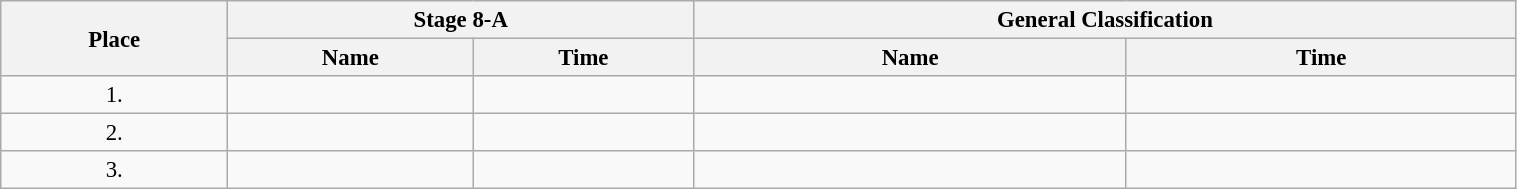<table class="wikitable"  style="font-size:95%; width:80%;">
<tr>
<th rowspan="2">Place</th>
<th colspan="2">Stage 8-A</th>
<th colspan="2">General Classification</th>
</tr>
<tr>
<th>Name</th>
<th>Time</th>
<th>Name</th>
<th>Time</th>
</tr>
<tr>
<td style="text-align:center;">1.</td>
<td></td>
<td></td>
<td></td>
<td></td>
</tr>
<tr>
<td style="text-align:center;">2.</td>
<td></td>
<td></td>
<td></td>
<td></td>
</tr>
<tr>
<td style="text-align:center;">3.</td>
<td></td>
<td></td>
<td></td>
<td></td>
</tr>
</table>
